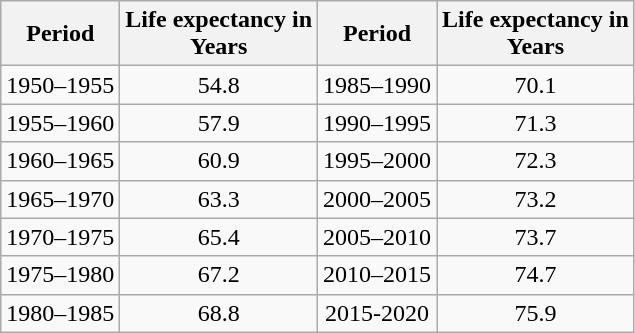<table class="wikitable" style="text-align:center">
<tr>
<th>Period</th>
<th>Life expectancy in<br>Years</th>
<th>Period</th>
<th>Life expectancy in<br>Years</th>
</tr>
<tr>
<td>1950–1955</td>
<td>54.8</td>
<td>1985–1990</td>
<td>70.1</td>
</tr>
<tr>
<td>1955–1960</td>
<td>57.9</td>
<td>1990–1995</td>
<td>71.3</td>
</tr>
<tr>
<td>1960–1965</td>
<td>60.9</td>
<td>1995–2000</td>
<td>72.3</td>
</tr>
<tr>
<td>1965–1970</td>
<td>63.3</td>
<td>2000–2005</td>
<td>73.2</td>
</tr>
<tr>
<td>1970–1975</td>
<td>65.4</td>
<td>2005–2010</td>
<td>73.7</td>
</tr>
<tr>
<td>1975–1980</td>
<td>67.2</td>
<td>2010–2015</td>
<td>74.7</td>
</tr>
<tr>
<td>1980–1985</td>
<td>68.8</td>
<td>2015-2020</td>
<td>75.9</td>
</tr>
</table>
